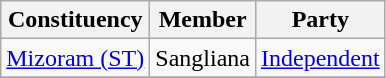<table class="wikitable sortable">
<tr>
<th>Constituency</th>
<th>Member</th>
<th>Party</th>
</tr>
<tr>
<td><a href='#'>Mizoram (ST)</a></td>
<td>Sangliana</td>
<td><a href='#'>Independent</a></td>
</tr>
<tr>
</tr>
</table>
